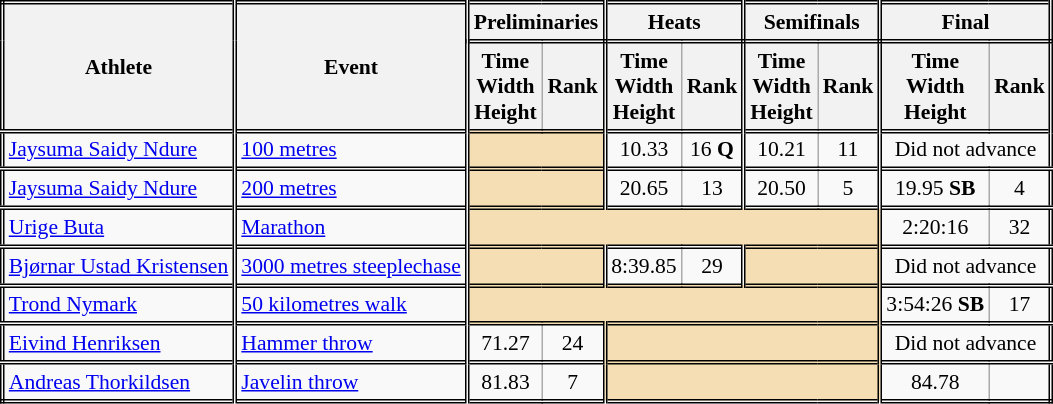<table class=wikitable style="font-size:90%; border: double;">
<tr>
<th rowspan="2" style="border-right:double">Athlete</th>
<th rowspan="2" style="border-right:double">Event</th>
<th colspan="2" style="border-right:double; border-bottom:double;">Preliminaries</th>
<th colspan="2" style="border-right:double; border-bottom:double;">Heats</th>
<th colspan="2" style="border-right:double; border-bottom:double;">Semifinals</th>
<th colspan="2" style="border-right:double; border-bottom:double;">Final</th>
</tr>
<tr>
<th>Time<br>Width<br>Height</th>
<th style="border-right:double">Rank</th>
<th>Time<br>Width<br>Height</th>
<th style="border-right:double">Rank</th>
<th>Time<br>Width<br>Height</th>
<th style="border-right:double">Rank</th>
<th>Time<br>Width<br>Height</th>
<th style="border-right:double">Rank</th>
</tr>
<tr style="border-top: double;">
<td style="border-right:double"><a href='#'>Jaysuma Saidy Ndure</a></td>
<td style="border-right:double"><a href='#'>100 metres</a></td>
<td style="border-right:double" colspan= 2 bgcolor="wheat"></td>
<td align="center">10.33</td>
<td style="border-right:double" align="center">16 <strong>Q</strong></td>
<td align="center">10.21</td>
<td style="border-right:double" align="center">11</td>
<td colspan=2 align="center">Did not advance</td>
</tr>
<tr style="border-top: double;">
<td style="border-right:double"><a href='#'>Jaysuma Saidy Ndure</a></td>
<td style="border-right:double"><a href='#'>200 metres</a></td>
<td style="border-right:double" colspan= 2 bgcolor="wheat"></td>
<td align=center>20.65</td>
<td align=center style="border-right:double">13</td>
<td align=center>20.50</td>
<td align=center style="border-right:double">5</td>
<td align=center>19.95 <strong>SB</strong></td>
<td align=center>4</td>
</tr>
<tr style="border-top: double;">
<td style="border-right:double"><a href='#'>Urige Buta</a></td>
<td style="border-right:double"><a href='#'>Marathon</a></td>
<td style="border-right:double" colspan= 6 bgcolor="wheat"></td>
<td align=center>2:20:16</td>
<td align=center>32</td>
</tr>
<tr style="border-top: double;">
<td style="border-right:double"><a href='#'>Bjørnar Ustad Kristensen</a></td>
<td style="border-right:double"><a href='#'>3000 metres steeplechase</a></td>
<td style="border-right:double" colspan= 2 bgcolor="wheat"></td>
<td align=center>8:39.85</td>
<td align=center style="border-right:double">29</td>
<td style="border-right:double" colspan= 2 bgcolor="wheat"></td>
<td colspan="2" align=center>Did not advance</td>
</tr>
<tr style="border-top: double;">
<td style="border-right:double"><a href='#'>Trond Nymark</a></td>
<td style="border-right:double"><a href='#'>50 kilometres walk</a></td>
<td style="border-right:double" colspan= 6 bgcolor="wheat"></td>
<td align=center>3:54:26 <strong>SB</strong></td>
<td align=center>17</td>
</tr>
<tr style="border-top: double;">
<td style="border-right:double"><a href='#'>Eivind Henriksen</a></td>
<td style="border-right:double"><a href='#'>Hammer throw</a></td>
<td align="center">71.27</td>
<td style="border-right:double" align="center">24</td>
<td style="border-right:double" colspan= 4 bgcolor="wheat"></td>
<td colspan=2 align="center">Did not advance</td>
</tr>
<tr style="border-top: double;">
<td style="border-right:double"><a href='#'>Andreas Thorkildsen</a></td>
<td style="border-right:double"><a href='#'>Javelin throw</a></td>
<td align=center>81.83</td>
<td align=center style="border-right:double">7</td>
<td style="border-right:double" colspan= 4 bgcolor="wheat"></td>
<td align=center>84.78</td>
<td align=center></td>
</tr>
</table>
